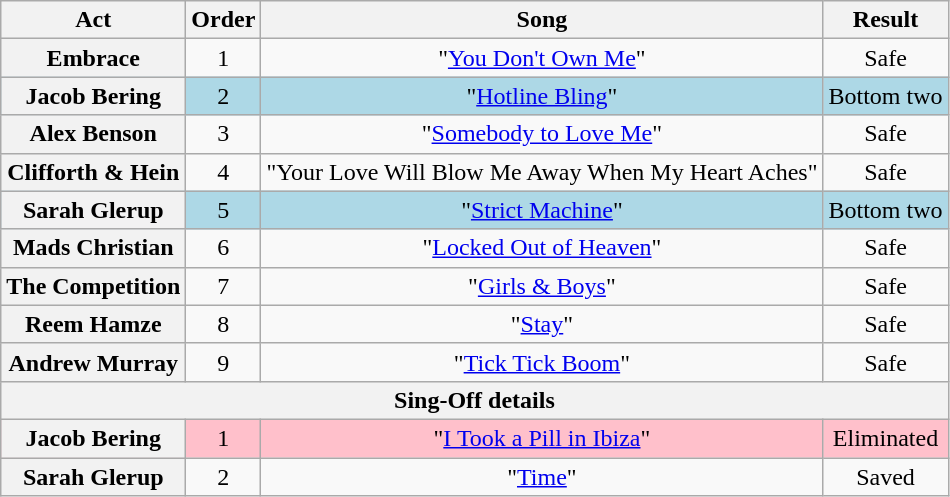<table class="wikitable plainrowheaders" style="text-align:center;">
<tr>
<th scope="col">Act</th>
<th scope="col">Order</th>
<th scope="col">Song</th>
<th scope="col">Result</th>
</tr>
<tr>
<th scope=row>Embrace</th>
<td>1</td>
<td>"<a href='#'>You Don't Own Me</a>"</td>
<td>Safe</td>
</tr>
<tr style="background:lightblue;">
<th scope=row>Jacob Bering</th>
<td>2</td>
<td>"<a href='#'>Hotline Bling</a>"</td>
<td>Bottom two</td>
</tr>
<tr>
<th scope=row>Alex Benson</th>
<td>3</td>
<td>"<a href='#'>Somebody to Love Me</a>"</td>
<td>Safe</td>
</tr>
<tr>
<th scope=row>Clifforth & Hein</th>
<td>4</td>
<td>"Your Love Will Blow Me Away When My Heart Aches"</td>
<td>Safe</td>
</tr>
<tr style="background:lightblue;">
<th scope=row>Sarah Glerup</th>
<td>5</td>
<td>"<a href='#'>Strict Machine</a>"</td>
<td>Bottom two</td>
</tr>
<tr>
<th scope=row>Mads Christian</th>
<td>6</td>
<td>"<a href='#'>Locked Out of Heaven</a>"</td>
<td>Safe</td>
</tr>
<tr>
<th scope=row>The Competition</th>
<td>7</td>
<td>"<a href='#'>Girls & Boys</a>"</td>
<td>Safe</td>
</tr>
<tr>
<th scope=row>Reem Hamze</th>
<td>8</td>
<td>"<a href='#'>Stay</a>"</td>
<td>Safe</td>
</tr>
<tr>
<th scope=row>Andrew Murray</th>
<td>9</td>
<td>"<a href='#'>Tick Tick Boom</a>"</td>
<td>Safe</td>
</tr>
<tr>
<th colspan="4">Sing-Off details</th>
</tr>
<tr style="background:pink;">
<th scope="row">Jacob Bering</th>
<td>1</td>
<td>"<a href='#'>I Took a Pill in Ibiza</a>"</td>
<td>Eliminated</td>
</tr>
<tr>
<th scope="row">Sarah Glerup</th>
<td>2</td>
<td>"<a href='#'>Time</a>"</td>
<td>Saved</td>
</tr>
</table>
